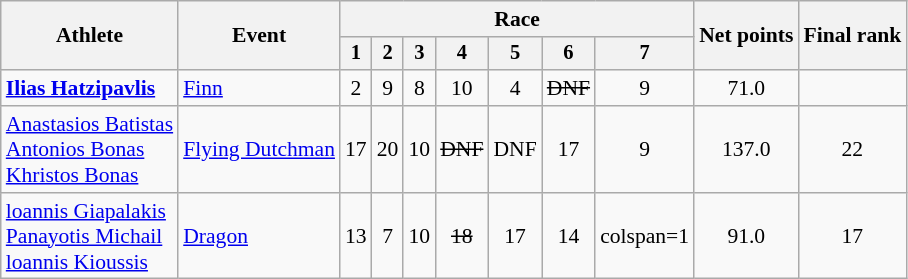<table class="wikitable" style="font-size:90%">
<tr>
<th rowspan="2">Athlete</th>
<th rowspan="2">Event</th>
<th colspan=7>Race</th>
<th rowspan=2>Net points</th>
<th rowspan=2>Final rank</th>
</tr>
<tr style="font-size:95%">
<th>1</th>
<th>2</th>
<th>3</th>
<th>4</th>
<th>5</th>
<th>6</th>
<th>7</th>
</tr>
<tr align=center>
<td align=left><strong><a href='#'>Ilias Hatzipavlis</a></strong></td>
<td align=left><a href='#'>Finn</a></td>
<td>2</td>
<td>9</td>
<td>8</td>
<td>10</td>
<td>4</td>
<td><s>DNF</s></td>
<td>9</td>
<td>71.0</td>
<td></td>
</tr>
<tr align=center>
<td align=left><a href='#'>Anastasios Batistas</a><br><a href='#'>Antonios Bonas</a><br><a href='#'>Khristos Bonas</a></td>
<td align=left><a href='#'>Flying Dutchman</a></td>
<td>17</td>
<td>20</td>
<td>10</td>
<td><s>DNF</s></td>
<td>DNF</td>
<td>17</td>
<td>9</td>
<td>137.0</td>
<td>22</td>
</tr>
<tr align=center>
<td align=left><a href='#'>loannis Giapalakis</a><br><a href='#'>Panayotis Michail</a><br><a href='#'>loannis Kioussis</a></td>
<td align=left><a href='#'>Dragon</a></td>
<td>13</td>
<td>7</td>
<td>10</td>
<td><s>18</s></td>
<td>17</td>
<td>14</td>
<td>colspan=1 </td>
<td>91.0</td>
<td>17</td>
</tr>
</table>
